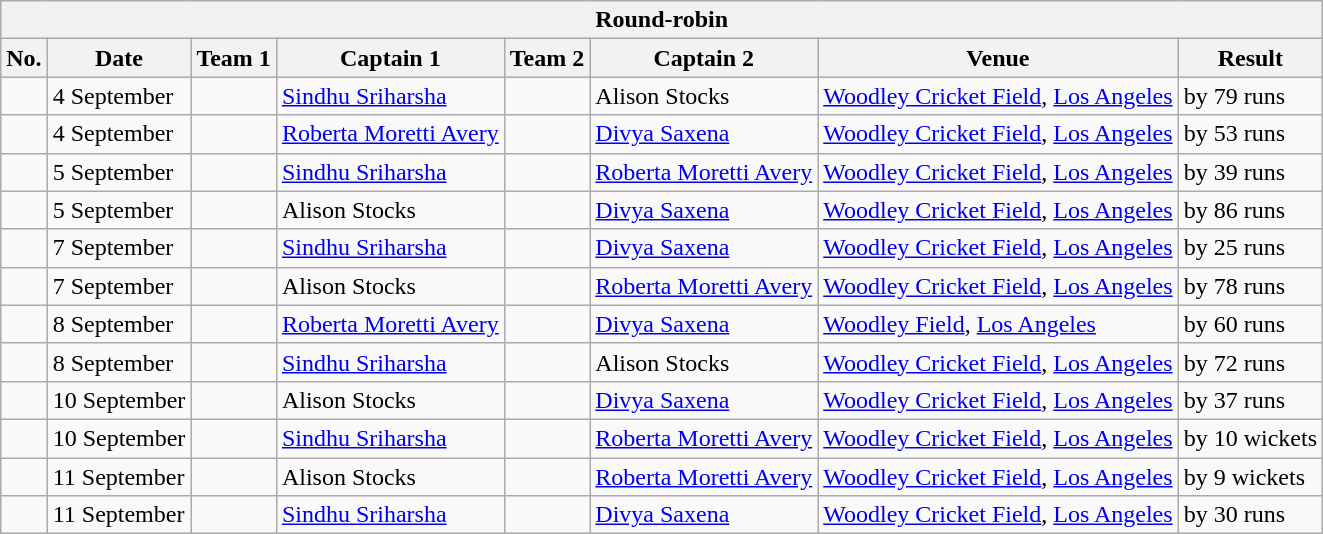<table class="wikitable">
<tr>
<th colspan="9">Round-robin</th>
</tr>
<tr>
<th>No.</th>
<th>Date</th>
<th>Team 1</th>
<th>Captain 1</th>
<th>Team 2</th>
<th>Captain 2</th>
<th>Venue</th>
<th>Result</th>
</tr>
<tr>
<td></td>
<td>4 September</td>
<td></td>
<td><a href='#'>Sindhu Sriharsha</a></td>
<td></td>
<td>Alison Stocks</td>
<td><a href='#'>Woodley Cricket Field</a>, <a href='#'>Los Angeles</a></td>
<td> by 79 runs</td>
</tr>
<tr>
<td></td>
<td>4 September</td>
<td></td>
<td><a href='#'>Roberta Moretti Avery</a></td>
<td></td>
<td><a href='#'>Divya Saxena</a></td>
<td><a href='#'>Woodley Cricket Field</a>, <a href='#'>Los Angeles</a></td>
<td> by 53 runs</td>
</tr>
<tr>
<td></td>
<td>5 September</td>
<td></td>
<td><a href='#'>Sindhu Sriharsha</a></td>
<td></td>
<td><a href='#'>Roberta Moretti Avery</a></td>
<td><a href='#'>Woodley Cricket Field</a>, <a href='#'>Los Angeles</a></td>
<td> by 39 runs</td>
</tr>
<tr>
<td></td>
<td>5 September</td>
<td></td>
<td>Alison Stocks</td>
<td></td>
<td><a href='#'>Divya Saxena</a></td>
<td><a href='#'>Woodley Cricket Field</a>, <a href='#'>Los Angeles</a></td>
<td> by 86 runs</td>
</tr>
<tr>
<td></td>
<td>7 September</td>
<td></td>
<td><a href='#'>Sindhu Sriharsha</a></td>
<td></td>
<td><a href='#'>Divya Saxena</a></td>
<td><a href='#'>Woodley Cricket Field</a>, <a href='#'>Los Angeles</a></td>
<td> by 25 runs</td>
</tr>
<tr>
<td></td>
<td>7 September</td>
<td></td>
<td>Alison Stocks</td>
<td></td>
<td><a href='#'>Roberta Moretti Avery</a></td>
<td><a href='#'>Woodley Cricket Field</a>, <a href='#'>Los Angeles</a></td>
<td> by 78 runs</td>
</tr>
<tr>
<td></td>
<td>8 September</td>
<td></td>
<td><a href='#'>Roberta Moretti Avery</a></td>
<td></td>
<td><a href='#'>Divya Saxena</a></td>
<td><a href='#'>Woodley Field</a>, <a href='#'>Los Angeles</a></td>
<td> by 60 runs</td>
</tr>
<tr>
<td></td>
<td>8 September</td>
<td></td>
<td><a href='#'>Sindhu Sriharsha</a></td>
<td></td>
<td>Alison Stocks</td>
<td><a href='#'>Woodley Cricket Field</a>, <a href='#'>Los Angeles</a></td>
<td> by 72 runs</td>
</tr>
<tr>
<td></td>
<td>10 September</td>
<td></td>
<td>Alison Stocks</td>
<td></td>
<td><a href='#'>Divya Saxena</a></td>
<td><a href='#'>Woodley Cricket Field</a>, <a href='#'>Los Angeles</a></td>
<td> by 37 runs</td>
</tr>
<tr>
<td></td>
<td>10 September</td>
<td></td>
<td><a href='#'>Sindhu Sriharsha</a></td>
<td></td>
<td><a href='#'>Roberta Moretti Avery</a></td>
<td><a href='#'>Woodley Cricket Field</a>, <a href='#'>Los Angeles</a></td>
<td> by 10 wickets</td>
</tr>
<tr>
<td></td>
<td>11 September</td>
<td></td>
<td>Alison Stocks</td>
<td></td>
<td><a href='#'>Roberta Moretti Avery</a></td>
<td><a href='#'>Woodley Cricket Field</a>, <a href='#'>Los Angeles</a></td>
<td> by 9 wickets</td>
</tr>
<tr>
<td></td>
<td>11 September</td>
<td></td>
<td><a href='#'>Sindhu Sriharsha</a></td>
<td></td>
<td><a href='#'>Divya Saxena</a></td>
<td><a href='#'>Woodley Cricket Field</a>, <a href='#'>Los Angeles</a></td>
<td> by 30 runs</td>
</tr>
</table>
